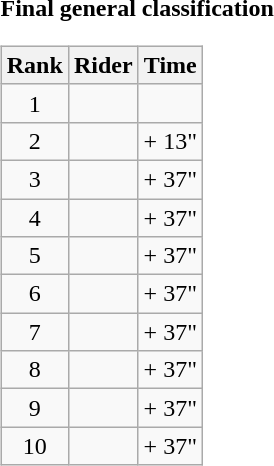<table>
<tr>
<td><strong>Final general classification</strong><br><table class="wikitable">
<tr>
<th scope="col">Rank</th>
<th scope="col">Rider</th>
<th scope="col">Time</th>
</tr>
<tr>
<td style="text-align:center;">1</td>
<td></td>
<td style="text-align:right;"></td>
</tr>
<tr>
<td style="text-align:center;">2</td>
<td></td>
<td style="text-align:right;">+ 13"</td>
</tr>
<tr>
<td style="text-align:center;">3</td>
<td></td>
<td style="text-align:right;">+ 37"</td>
</tr>
<tr>
<td style="text-align:center;">4</td>
<td></td>
<td style="text-align:right;">+ 37"</td>
</tr>
<tr>
<td style="text-align:center;">5</td>
<td></td>
<td style="text-align:right;">+ 37"</td>
</tr>
<tr>
<td style="text-align:center;">6</td>
<td></td>
<td style="text-align:right;">+ 37"</td>
</tr>
<tr>
<td style="text-align:center;">7</td>
<td></td>
<td style="text-align:right;">+ 37"</td>
</tr>
<tr>
<td style="text-align:center;">8</td>
<td></td>
<td style="text-align:right;">+ 37"</td>
</tr>
<tr>
<td style="text-align:center;">9</td>
<td></td>
<td style="text-align:right;">+ 37"</td>
</tr>
<tr>
<td style="text-align:center;">10</td>
<td></td>
<td style="text-align:right;">+ 37"</td>
</tr>
</table>
</td>
</tr>
</table>
